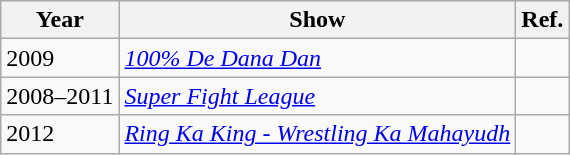<table class="wikitable sortable">
<tr>
<th>Year</th>
<th>Show</th>
<th>Ref.</th>
</tr>
<tr>
<td>2009</td>
<td><em><a href='#'>100% De Dana Dan</a></em></td>
<td></td>
</tr>
<tr>
<td>2008–2011</td>
<td><em><a href='#'>Super Fight League</a></em></td>
<td></td>
</tr>
<tr>
<td>2012</td>
<td><em><a href='#'>Ring Ka King - Wrestling Ka Mahayudh</a></em></td>
<td></td>
</tr>
</table>
